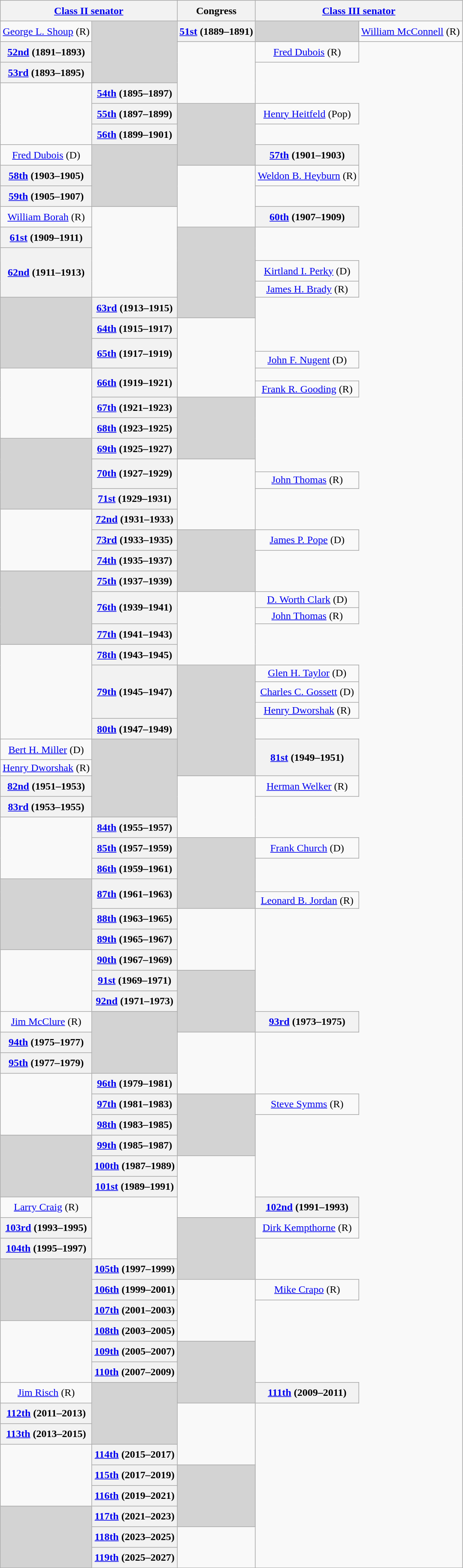<table class="wikitable sticky-header" style="text-align:center">
<tr align=center style="height:2em">
<th scope="colgroup" colspan="2"><a href='#'>Class II senator</a></th>
<th scope="col">Congress</th>
<th scope="colgroup" colspan="2"><a href='#'>Class III senator</a></th>
</tr>
<tr style="height:2em">
<td><a href='#'>George L. Shoup</a> (R)</td>
<td rowspan="3" style="background: #D3D3D3"></td>
<th scope="row"><a href='#'>51st</a> (1889–1891)</th>
<td style="background: #D3D3D3"></td>
<td><a href='#'>William McConnell</a> (R)</td>
</tr>
<tr style="height:2em">
<th scope="row"><a href='#'>52nd</a> (1891–1893)</th>
<td rowspan="3"></td>
<td><a href='#'>Fred Dubois</a> (R)</td>
</tr>
<tr style="height:2em">
<th scope="row"><a href='#'>53rd</a> (1893–1895)</th>
</tr>
<tr style="height:2em">
<td rowspan="3"></td>
<th scope="row"><a href='#'>54th</a> (1895–1897)</th>
</tr>
<tr style="height:2em">
<th scope="row"><a href='#'>55th</a> (1897–1899)</th>
<td rowspan="3" style="background: #D3D3D3"></td>
<td><a href='#'>Henry Heitfeld</a> (Pop)</td>
</tr>
<tr style="height:2em">
<th scope="row"><a href='#'>56th</a> (1899–1901)</th>
</tr>
<tr style="height:2em">
<td><a href='#'>Fred Dubois</a> (D)</td>
<td rowspan="3" style="background: #D3D3D3"></td>
<th scope="row"><a href='#'>57th</a> (1901–1903)</th>
</tr>
<tr style="height:2em">
<th scope="row"><a href='#'>58th</a> (1903–1905)</th>
<td rowspan="3"></td>
<td><a href='#'>Weldon B. Heyburn</a> (R)</td>
</tr>
<tr style="height:2em">
<th scope="row"><a href='#'>59th</a> (1905–1907)</th>
</tr>
<tr style="height:2em">
<td><a href='#'>William Borah</a> (R)</td>
<td rowspan="5"></td>
<th scope="row"><a href='#'>60th</a> (1907–1909)</th>
</tr>
<tr style="height:2em">
<th scope="row"><a href='#'>61st</a> (1909–1911)</th>
<td rowspan="5" style="background: #D3D3D3"></td>
</tr>
<tr style="height:1.25em">
<th scope="row" rowspan=3><a href='#'>62nd</a> (1911–1913)</th>
</tr>
<tr style="height:2em">
<td><a href='#'>Kirtland I. Perky</a> (D)</td>
</tr>
<tr style="height:1.25em">
<td><a href='#'>James H. Brady</a> (R)</td>
</tr>
<tr style="height:2em">
<td rowspan="4" style="background: #D3D3D3"></td>
<th scope="row"><a href='#'>63rd</a> (1913–1915)</th>
</tr>
<tr style="height:2em">
<th scope="row"><a href='#'>64th</a> (1915–1917)</th>
<td rowspan="5"></td>
</tr>
<tr style="height:1.25em">
<th scope="row" rowspan="2"><a href='#'>65th</a> (1917–1919)</th>
</tr>
<tr style="height:1.25em">
<td><a href='#'>John F. Nugent</a> (D)</td>
</tr>
<tr style="height:1.25em">
<td rowspan="4"></td>
<th scope="row" rowspan=2><a href='#'>66th</a> (1919–1921)</th>
</tr>
<tr style="height:1.25em">
<td><a href='#'>Frank R. Gooding</a> (R)</td>
</tr>
<tr style="height:2em">
<th scope="row"><a href='#'>67th</a> (1921–1923)</th>
<td rowspan="3" style="background: #D3D3D3"></td>
</tr>
<tr style="height:2em">
<th scope="row"><a href='#'>68th</a> (1923–1925)</th>
</tr>
<tr style="height:2em">
<td rowspan="4" style="background: #D3D3D3"></td>
<th scope="row"><a href='#'>69th</a> (1925–1927)</th>
</tr>
<tr style="height:1.25em">
<th scope="row" rowspan=2><a href='#'>70th</a> (1927–1929)</th>
<td rowspan="4"></td>
</tr>
<tr style="height:1.25em">
<td><a href='#'>John Thomas</a> (R)</td>
</tr>
<tr style="height:2em">
<th scope="row"><a href='#'>71st</a> (1929–1931)</th>
</tr>
<tr style="height:2em">
<td rowspan="3"></td>
<th scope="row"><a href='#'>72nd</a> (1931–1933)</th>
</tr>
<tr style="height:2em">
<th scope="row"><a href='#'>73rd</a> (1933–1935)</th>
<td rowspan="3" style="background: #D3D3D3"></td>
<td><a href='#'>James P. Pope</a> (D)</td>
</tr>
<tr style="height:2em">
<th scope="row"><a href='#'>74th</a> (1935–1937)</th>
</tr>
<tr style="height:2em">
<td rowspan="4" style="background: #D3D3D3"></td>
<th scope="row"><a href='#'>75th</a> (1937–1939)</th>
</tr>
<tr style="height:1.25em">
<th scope="row" rowspan=2><a href='#'>76th</a> (1939–1941)</th>
<td rowspan="4"></td>
<td><a href='#'>D. Worth Clark</a> (D)</td>
</tr>
<tr style="height:1.25em">
<td><a href='#'>John Thomas</a> (R)</td>
</tr>
<tr style="height:2em">
<th scope="row"><a href='#'>77th</a> (1941–1943)</th>
</tr>
<tr style="height:2em">
<td rowspan="5"></td>
<th scope="row"><a href='#'>78th</a> (1943–1945)</th>
</tr>
<tr style="height:1.25em">
<th scope="row" rowspan=3><a href='#'>79th</a> (1945–1947)</th>
<td rowspan="6" style="background: #D3D3D3"></td>
<td><a href='#'>Glen H. Taylor</a> (D)</td>
</tr>
<tr style="height:2em">
<td><a href='#'>Charles C. Gossett</a> (D)</td>
</tr>
<tr style="height:1.25em">
<td><a href='#'>Henry Dworshak</a> (R)</td>
</tr>
<tr style="height:2em">
<th scope="row"><a href='#'>80th</a> (1947–1949)</th>
</tr>
<tr style="height:2em">
<td><a href='#'>Bert H. Miller</a> (D)</td>
<td rowspan="4" style="background: #D3D3D3"></td>
<th scope="row" rowspan=2><a href='#'>81st</a> (1949–1951)</th>
</tr>
<tr style="height:1.25em">
<td><a href='#'>Henry Dworshak</a> (R)</td>
</tr>
<tr style="height:2em">
<th scope="row"><a href='#'>82nd</a> (1951–1953)</th>
<td rowspan="3"></td>
<td><a href='#'>Herman Welker</a> (R)</td>
</tr>
<tr style="height:2em">
<th scope="row"><a href='#'>83rd</a> (1953–1955)</th>
</tr>
<tr style="height:2em">
<td rowspan="3"></td>
<th scope="row"><a href='#'>84th</a> (1955–1957)</th>
</tr>
<tr style="height:2em">
<th scope="row"><a href='#'>85th</a> (1957–1959)</th>
<td rowspan="4" style="background: #D3D3D3"></td>
<td><a href='#'>Frank Church</a> (D)</td>
</tr>
<tr style="height:2em">
<th scope="row"><a href='#'>86th</a> (1959–1961)</th>
</tr>
<tr style="height:1.25em">
<td rowspan="4" style="background: #D3D3D3"></td>
<th scope="row" rowspan=2><a href='#'>87th</a> (1961–1963)</th>
</tr>
<tr style="height:1.25em">
<td><a href='#'>Leonard B. Jordan</a> (R)</td>
</tr>
<tr style="height:2em">
<th scope="row"><a href='#'>88th</a> (1963–1965)</th>
<td rowspan="3"></td>
</tr>
<tr style="height:2em">
<th scope="row"><a href='#'>89th</a> (1965–1967)</th>
</tr>
<tr style="height:2em">
<td rowspan="3"></td>
<th scope="row"><a href='#'>90th</a> (1967–1969)</th>
</tr>
<tr style="height:2em">
<th scope="row"><a href='#'>91st</a> (1969–1971)</th>
<td rowspan="3" style="background: #D3D3D3"></td>
</tr>
<tr style="height:2em">
<th scope="row"><a href='#'>92nd</a> (1971–1973)</th>
</tr>
<tr style="height:2em">
<td><a href='#'>Jim McClure</a> (R)</td>
<td rowspan="3" style="background: #D3D3D3"></td>
<th scope="row"><a href='#'>93rd</a> (1973–1975)</th>
</tr>
<tr style="height:2em">
<th scope="row"><a href='#'>94th</a> (1975–1977)</th>
<td rowspan="3"></td>
</tr>
<tr style="height:2em">
<th scope="row"><a href='#'>95th</a> (1977–1979)</th>
</tr>
<tr style="height:2em">
<td rowspan="3"></td>
<th scope="row"><a href='#'>96th</a> (1979–1981)</th>
</tr>
<tr style="height:2em">
<th scope="row"><a href='#'>97th</a> (1981–1983)</th>
<td rowspan="3" style="background: #D3D3D3"></td>
<td><a href='#'>Steve Symms</a> (R)</td>
</tr>
<tr style="height:2em">
<th scope="row"><a href='#'>98th</a> (1983–1985)</th>
</tr>
<tr style="height:2em">
<td rowspan="3" style="background: #D3D3D3"></td>
<th scope="row"><a href='#'>99th</a> (1985–1987)</th>
</tr>
<tr style="height:2em">
<th scope="row"><a href='#'>100th</a> (1987–1989)</th>
<td rowspan="3"></td>
</tr>
<tr style="height:2em">
<th scope="row"><a href='#'>101st</a> (1989–1991)</th>
</tr>
<tr style="height:2em">
<td><a href='#'>Larry Craig</a> (R)</td>
<td rowspan="3"></td>
<th scope="row"><a href='#'>102nd</a> (1991–1993)</th>
</tr>
<tr style="height:2em">
<th scope="row"><a href='#'>103rd</a> (1993–1995)</th>
<td rowspan="3" style="background: #D3D3D3"></td>
<td><a href='#'>Dirk Kempthorne</a> (R)</td>
</tr>
<tr style="height:2em">
<th scope="row"><a href='#'>104th</a> (1995–1997)</th>
</tr>
<tr style="height:2em">
<td rowspan="3" style="background: #D3D3D3"></td>
<th scope="row"><a href='#'>105th</a> (1997–1999)</th>
</tr>
<tr style="height:2em">
<th scope="row"><a href='#'>106th</a> (1999–2001)</th>
<td rowspan="3"></td>
<td><a href='#'>Mike Crapo</a> (R)</td>
</tr>
<tr style="height:2em">
<th scope="row"><a href='#'>107th</a> (2001–2003)</th>
</tr>
<tr style="height:2em">
<td rowspan="3"></td>
<th scope="row"><a href='#'>108th</a> (2003–2005)</th>
</tr>
<tr style="height:2em">
<th scope="row"><a href='#'>109th</a> (2005–2007)</th>
<td rowspan="3" style="background: #D3D3D3"></td>
</tr>
<tr style="height:2em">
<th scope="row"><a href='#'>110th</a> (2007–2009)</th>
</tr>
<tr style="height:2em">
<td><a href='#'>Jim Risch</a> (R)</td>
<td rowspan="3" style="background: #D3D3D3"></td>
<th scope="row"><a href='#'>111th</a> (2009–2011)</th>
</tr>
<tr style="height:2em">
<th scope="row"><a href='#'>112th</a> (2011–2013)</th>
<td rowspan="3"></td>
</tr>
<tr style="height:2em">
<th scope="row"><a href='#'>113th</a> (2013–2015)</th>
</tr>
<tr style="height:2em">
<td rowspan="3"></td>
<th scope="row"><a href='#'>114th</a> (2015–2017)</th>
</tr>
<tr style="height:2em">
<th scope="row"><a href='#'>115th</a> (2017–2019)</th>
<td rowspan="3" style="background: #D3D3D3"></td>
</tr>
<tr style="height:2em">
<th scope="row"><a href='#'>116th</a> (2019–2021)</th>
</tr>
<tr style="height:2em">
<td rowspan="3" style="background: #D3D3D3"></td>
<th scope="row"><a href='#'>117th</a> (2021–2023)</th>
</tr>
<tr style="height:2em">
<th scope="row"><a href='#'>118th</a> (2023–2025)</th>
<td rowspan="2"></td>
</tr>
<tr style="height:2em">
<th scope="row"><a href='#'>119th</a> (2025–2027)</th>
</tr>
</table>
